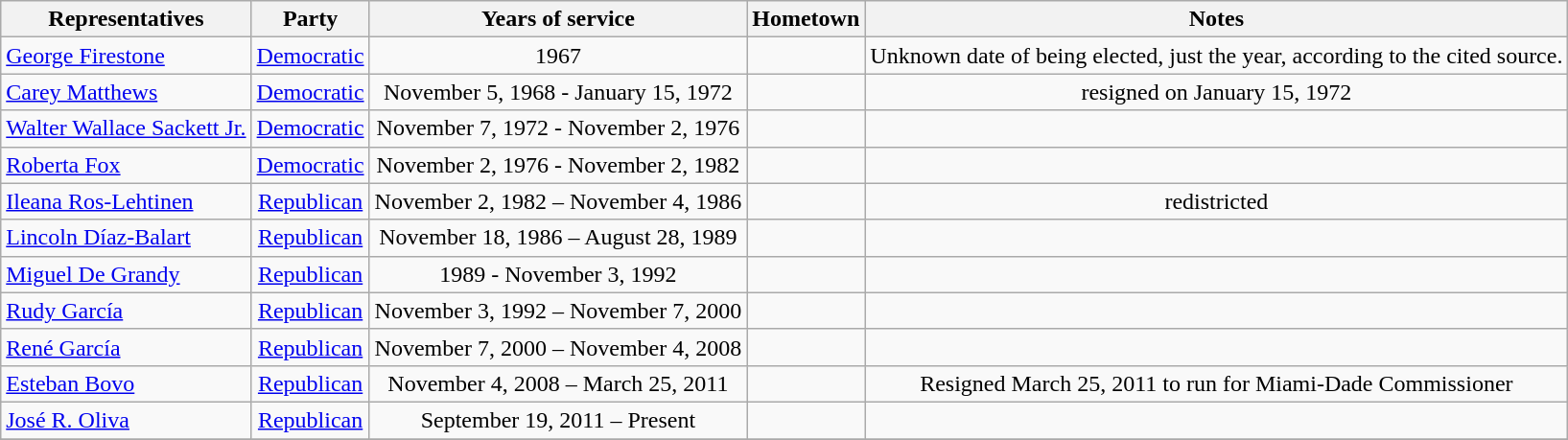<table class=wikitable style="text-align:center">
<tr>
<th>Representatives</th>
<th>Party</th>
<th>Years of service</th>
<th>Hometown</th>
<th>Notes</th>
</tr>
<tr>
<td align =left nowrap><a href='#'>George Firestone</a></td>
<td><a href='#'>Democratic</a></td>
<td>1967</td>
<td></td>
<td>Unknown date of being elected, just the year, according to the cited source.</td>
</tr>
<tr>
<td align =left nowrap><a href='#'>Carey Matthews</a></td>
<td><a href='#'>Democratic</a></td>
<td>November 5, 1968 - January 15, 1972</td>
<td></td>
<td>resigned on January 15, 1972</td>
</tr>
<tr>
<td align =left nowrap><a href='#'>Walter Wallace Sackett Jr.</a></td>
<td><a href='#'>Democratic</a></td>
<td>November 7, 1972 - November 2, 1976</td>
<td></td>
<td></td>
</tr>
<tr>
<td align =left nowrap><a href='#'>Roberta Fox</a></td>
<td><a href='#'>Democratic</a></td>
<td>November 2, 1976 - November 2, 1982</td>
<td></td>
<td></td>
</tr>
<tr>
<td align =left nowrap><a href='#'>Ileana Ros-Lehtinen</a></td>
<td><a href='#'>Republican</a></td>
<td>November 2, 1982 – November 4, 1986</td>
<td></td>
<td>redistricted</td>
</tr>
<tr>
<td align =left nowrap><a href='#'>Lincoln Díaz-Balart</a></td>
<td><a href='#'>Republican</a></td>
<td>November 18, 1986 – August 28, 1989</td>
<td></td>
<td></td>
</tr>
<tr>
<td align =left nowrap><a href='#'>Miguel De Grandy</a></td>
<td><a href='#'>Republican</a></td>
<td>1989 - November 3, 1992</td>
<td></td>
<td></td>
</tr>
<tr>
<td align =left nowrap><a href='#'>Rudy García</a></td>
<td><a href='#'>Republican</a></td>
<td>November 3, 1992 – November 7, 2000</td>
<td></td>
<td></td>
</tr>
<tr>
<td align =left nowrap><a href='#'>René García</a></td>
<td><a href='#'>Republican</a></td>
<td>November 7, 2000 – November 4, 2008</td>
<td></td>
<td></td>
</tr>
<tr>
<td align =left nowrap><a href='#'>Esteban Bovo</a></td>
<td><a href='#'>Republican</a></td>
<td>November 4, 2008 – March 25, 2011</td>
<td></td>
<td>Resigned March 25, 2011 to run for Miami-Dade Commissioner </td>
</tr>
<tr>
<td align =left nowrap><a href='#'>José R. Oliva</a></td>
<td><a href='#'>Republican</a></td>
<td>September 19, 2011 – Present</td>
<td></td>
<td></td>
</tr>
<tr>
</tr>
</table>
